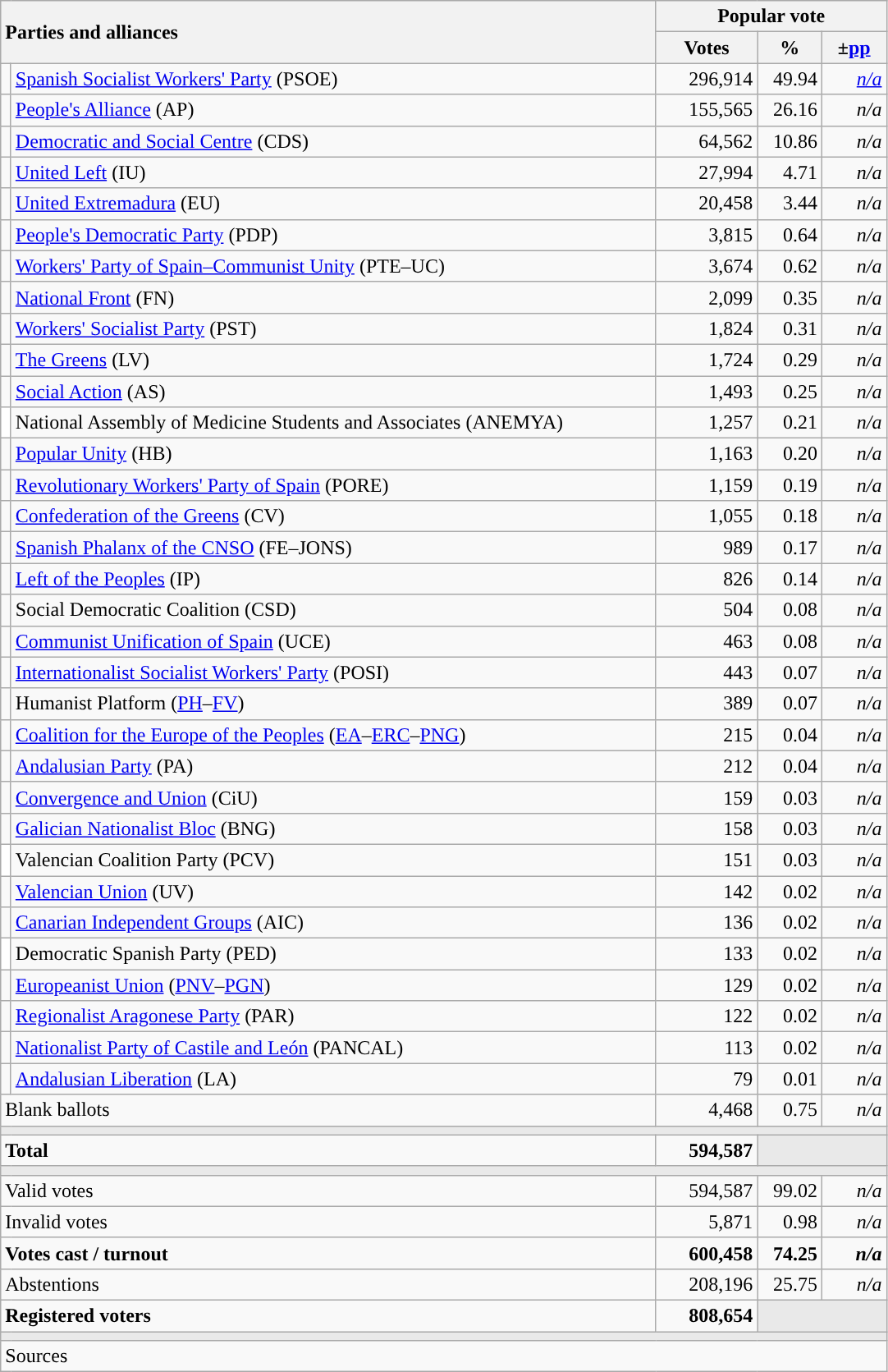<table class="wikitable" style="text-align:right">
<tr>
<th style="text-align:left;" rowspan="2" colspan="2" width="525">Parties and alliances</th>
<th colspan="3">Popular vote</th>
</tr>
<tr>
<th width="75">Votes</th>
<th width="45">%</th>
<th width="45">±<a href='#'>pp</a></th>
</tr>
<tr>
<td width="1" style="color:inherit;background:"></td>
<td align="left"><a href='#'>Spanish Socialist Workers' Party</a> (PSOE)</td>
<td>296,914</td>
<td>49.94</td>
<td><em><a href='#'>n/a</a></em></td>
</tr>
<tr>
<td style="color:inherit;background:"></td>
<td align="left"><a href='#'>People's Alliance</a> (AP)</td>
<td>155,565</td>
<td>26.16</td>
<td><em>n/a</em></td>
</tr>
<tr>
<td style="color:inherit;background:"></td>
<td align="left"><a href='#'>Democratic and Social Centre</a> (CDS)</td>
<td>64,562</td>
<td>10.86</td>
<td><em>n/a</em></td>
</tr>
<tr>
<td style="color:inherit;background:"></td>
<td align="left"><a href='#'>United Left</a> (IU)</td>
<td>27,994</td>
<td>4.71</td>
<td><em>n/a</em></td>
</tr>
<tr>
<td style="color:inherit;background:"></td>
<td align="left"><a href='#'>United Extremadura</a> (EU)</td>
<td>20,458</td>
<td>3.44</td>
<td><em>n/a</em></td>
</tr>
<tr>
<td style="color:inherit;background:"></td>
<td align="left"><a href='#'>People's Democratic Party</a> (PDP)</td>
<td>3,815</td>
<td>0.64</td>
<td><em>n/a</em></td>
</tr>
<tr>
<td style="color:inherit;background:"></td>
<td align="left"><a href='#'>Workers' Party of Spain–Communist Unity</a> (PTE–UC)</td>
<td>3,674</td>
<td>0.62</td>
<td><em>n/a</em></td>
</tr>
<tr>
<td style="color:inherit;background:"></td>
<td align="left"><a href='#'>National Front</a> (FN)</td>
<td>2,099</td>
<td>0.35</td>
<td><em>n/a</em></td>
</tr>
<tr>
<td style="color:inherit;background:"></td>
<td align="left"><a href='#'>Workers' Socialist Party</a> (PST)</td>
<td>1,824</td>
<td>0.31</td>
<td><em>n/a</em></td>
</tr>
<tr>
<td style="color:inherit;background:"></td>
<td align="left"><a href='#'>The Greens</a> (LV)</td>
<td>1,724</td>
<td>0.29</td>
<td><em>n/a</em></td>
</tr>
<tr>
<td style="color:inherit;background:"></td>
<td align="left"><a href='#'>Social Action</a> (AS)</td>
<td>1,493</td>
<td>0.25</td>
<td><em>n/a</em></td>
</tr>
<tr>
<td bgcolor="white"></td>
<td align="left">National Assembly of Medicine Students and Associates (ANEMYA)</td>
<td>1,257</td>
<td>0.21</td>
<td><em>n/a</em></td>
</tr>
<tr>
<td style="color:inherit;background:"></td>
<td align="left"><a href='#'>Popular Unity</a> (HB)</td>
<td>1,163</td>
<td>0.20</td>
<td><em>n/a</em></td>
</tr>
<tr>
<td style="color:inherit;background:"></td>
<td align="left"><a href='#'>Revolutionary Workers' Party of Spain</a> (PORE)</td>
<td>1,159</td>
<td>0.19</td>
<td><em>n/a</em></td>
</tr>
<tr>
<td style="color:inherit;background:"></td>
<td align="left"><a href='#'>Confederation of the Greens</a> (CV)</td>
<td>1,055</td>
<td>0.18</td>
<td><em>n/a</em></td>
</tr>
<tr>
<td style="color:inherit;background:"></td>
<td align="left"><a href='#'>Spanish Phalanx of the CNSO</a> (FE–JONS)</td>
<td>989</td>
<td>0.17</td>
<td><em>n/a</em></td>
</tr>
<tr>
<td style="color:inherit;background:"></td>
<td align="left"><a href='#'>Left of the Peoples</a> (IP)</td>
<td>826</td>
<td>0.14</td>
<td><em>n/a</em></td>
</tr>
<tr>
<td style="color:inherit;background:"></td>
<td align="left">Social Democratic Coalition (CSD)</td>
<td>504</td>
<td>0.08</td>
<td><em>n/a</em></td>
</tr>
<tr>
<td style="color:inherit;background:"></td>
<td align="left"><a href='#'>Communist Unification of Spain</a> (UCE)</td>
<td>463</td>
<td>0.08</td>
<td><em>n/a</em></td>
</tr>
<tr>
<td style="color:inherit;background:"></td>
<td align="left"><a href='#'>Internationalist Socialist Workers' Party</a> (POSI)</td>
<td>443</td>
<td>0.07</td>
<td><em>n/a</em></td>
</tr>
<tr>
<td style="color:inherit;background:"></td>
<td align="left">Humanist Platform (<a href='#'>PH</a>–<a href='#'>FV</a>)</td>
<td>389</td>
<td>0.07</td>
<td><em>n/a</em></td>
</tr>
<tr>
<td style="color:inherit;background:"></td>
<td align="left"><a href='#'>Coalition for the Europe of the Peoples</a> (<a href='#'>EA</a>–<a href='#'>ERC</a>–<a href='#'>PNG</a>)</td>
<td>215</td>
<td>0.04</td>
<td><em>n/a</em></td>
</tr>
<tr>
<td style="color:inherit;background:"></td>
<td align="left"><a href='#'>Andalusian Party</a> (PA)</td>
<td>212</td>
<td>0.04</td>
<td><em>n/a</em></td>
</tr>
<tr>
<td style="color:inherit;background:"></td>
<td align="left"><a href='#'>Convergence and Union</a> (CiU)</td>
<td>159</td>
<td>0.03</td>
<td><em>n/a</em></td>
</tr>
<tr>
<td style="color:inherit;background:"></td>
<td align="left"><a href='#'>Galician Nationalist Bloc</a> (BNG)</td>
<td>158</td>
<td>0.03</td>
<td><em>n/a</em></td>
</tr>
<tr>
<td bgcolor="white"></td>
<td align="left">Valencian Coalition Party (PCV)</td>
<td>151</td>
<td>0.03</td>
<td><em>n/a</em></td>
</tr>
<tr>
<td style="color:inherit;background:"></td>
<td align="left"><a href='#'>Valencian Union</a> (UV)</td>
<td>142</td>
<td>0.02</td>
<td><em>n/a</em></td>
</tr>
<tr>
<td style="color:inherit;background:"></td>
<td align="left"><a href='#'>Canarian Independent Groups</a> (AIC)</td>
<td>136</td>
<td>0.02</td>
<td><em>n/a</em></td>
</tr>
<tr>
<td bgcolor="white"></td>
<td align="left">Democratic Spanish Party (PED)</td>
<td>133</td>
<td>0.02</td>
<td><em>n/a</em></td>
</tr>
<tr>
<td style="color:inherit;background:"></td>
<td align="left"><a href='#'>Europeanist Union</a> (<a href='#'>PNV</a>–<a href='#'>PGN</a>)</td>
<td>129</td>
<td>0.02</td>
<td><em>n/a</em></td>
</tr>
<tr>
<td style="color:inherit;background:"></td>
<td align="left"><a href='#'>Regionalist Aragonese Party</a> (PAR)</td>
<td>122</td>
<td>0.02</td>
<td><em>n/a</em></td>
</tr>
<tr>
<td style="color:inherit;background:"></td>
<td align="left"><a href='#'>Nationalist Party of Castile and León</a> (PANCAL)</td>
<td>113</td>
<td>0.02</td>
<td><em>n/a</em></td>
</tr>
<tr>
<td style="color:inherit;background:"></td>
<td align="left"><a href='#'>Andalusian Liberation</a> (LA)</td>
<td>79</td>
<td>0.01</td>
<td><em>n/a</em></td>
</tr>
<tr>
<td align="left" colspan="2">Blank ballots</td>
<td>4,468</td>
<td>0.75</td>
<td><em>n/a</em></td>
</tr>
<tr>
<td colspan="5" bgcolor="#E9E9E9"></td>
</tr>
<tr style="font-weight:bold;">
<td align="left" colspan="2">Total</td>
<td>594,587</td>
<td bgcolor="#E9E9E9" colspan="2"></td>
</tr>
<tr>
<td colspan="5" bgcolor="#E9E9E9"></td>
</tr>
<tr>
<td align="left" colspan="2">Valid votes</td>
<td>594,587</td>
<td>99.02</td>
<td><em>n/a</em></td>
</tr>
<tr>
<td align="left" colspan="2">Invalid votes</td>
<td>5,871</td>
<td>0.98</td>
<td><em>n/a</em></td>
</tr>
<tr style="font-weight:bold;">
<td align="left" colspan="2">Votes cast / turnout</td>
<td>600,458</td>
<td>74.25</td>
<td><em>n/a</em></td>
</tr>
<tr>
<td align="left" colspan="2">Abstentions</td>
<td>208,196</td>
<td>25.75</td>
<td><em>n/a</em></td>
</tr>
<tr style="font-weight:bold;">
<td align="left" colspan="2">Registered voters</td>
<td>808,654</td>
<td bgcolor="#E9E9E9" colspan="2"></td>
</tr>
<tr>
<td colspan="5" bgcolor="#E9E9E9"></td>
</tr>
<tr>
<td align="left" colspan="5">Sources</td>
</tr>
</table>
